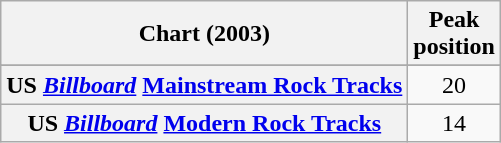<table class="wikitable sortable plainrowheaders">
<tr>
<th scope="col">Chart (2003)</th>
<th scope="col">Peak<br>position</th>
</tr>
<tr>
</tr>
<tr>
</tr>
<tr>
</tr>
<tr>
</tr>
<tr>
</tr>
<tr>
</tr>
<tr>
<th scope="row">US <em><a href='#'>Billboard</a></em> <a href='#'>Mainstream Rock Tracks</a></th>
<td align="center">20</td>
</tr>
<tr>
<th scope="row">US <em><a href='#'>Billboard</a></em> <a href='#'>Modern Rock Tracks</a></th>
<td align="center">14</td>
</tr>
</table>
